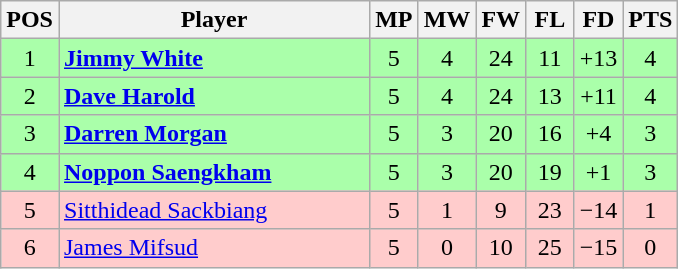<table class="wikitable" style="text-align: center;">
<tr>
<th width=25>POS</th>
<th width=200>Player</th>
<th width=25>MP</th>
<th width=25>MW</th>
<th width=25>FW</th>
<th width=25>FL</th>
<th width=25>FD</th>
<th width=25>PTS</th>
</tr>
<tr style="background:#aaffaa;">
<td>1</td>
<td style="text-align:left;"> <strong><a href='#'>Jimmy White</a></strong></td>
<td>5</td>
<td>4</td>
<td>24</td>
<td>11</td>
<td>+13</td>
<td>4</td>
</tr>
<tr style="background:#aaffaa;">
<td>2</td>
<td style="text-align:left;"> <strong><a href='#'>Dave Harold</a></strong></td>
<td>5</td>
<td>4</td>
<td>24</td>
<td>13</td>
<td>+11</td>
<td>4</td>
</tr>
<tr style="background:#aaffaa;">
<td>3</td>
<td style="text-align:left;"> <strong><a href='#'>Darren Morgan</a></strong></td>
<td>5</td>
<td>3</td>
<td>20</td>
<td>16</td>
<td>+4</td>
<td>3</td>
</tr>
<tr style="background:#aaffaa;">
<td>4</td>
<td style="text-align:left;"> <strong><a href='#'>Noppon Saengkham</a></strong></td>
<td>5</td>
<td>3</td>
<td>20</td>
<td>19</td>
<td>+1</td>
<td>3</td>
</tr>
<tr style="background:#fcc;">
<td>5</td>
<td style="text-align:left;"> <a href='#'>Sitthidead Sackbiang</a></td>
<td>5</td>
<td>1</td>
<td>9</td>
<td>23</td>
<td>−14</td>
<td>1</td>
</tr>
<tr style="background:#fcc;">
<td>6</td>
<td style="text-align:left;"> <a href='#'>James Mifsud</a></td>
<td>5</td>
<td>0</td>
<td>10</td>
<td>25</td>
<td>−15</td>
<td>0</td>
</tr>
</table>
